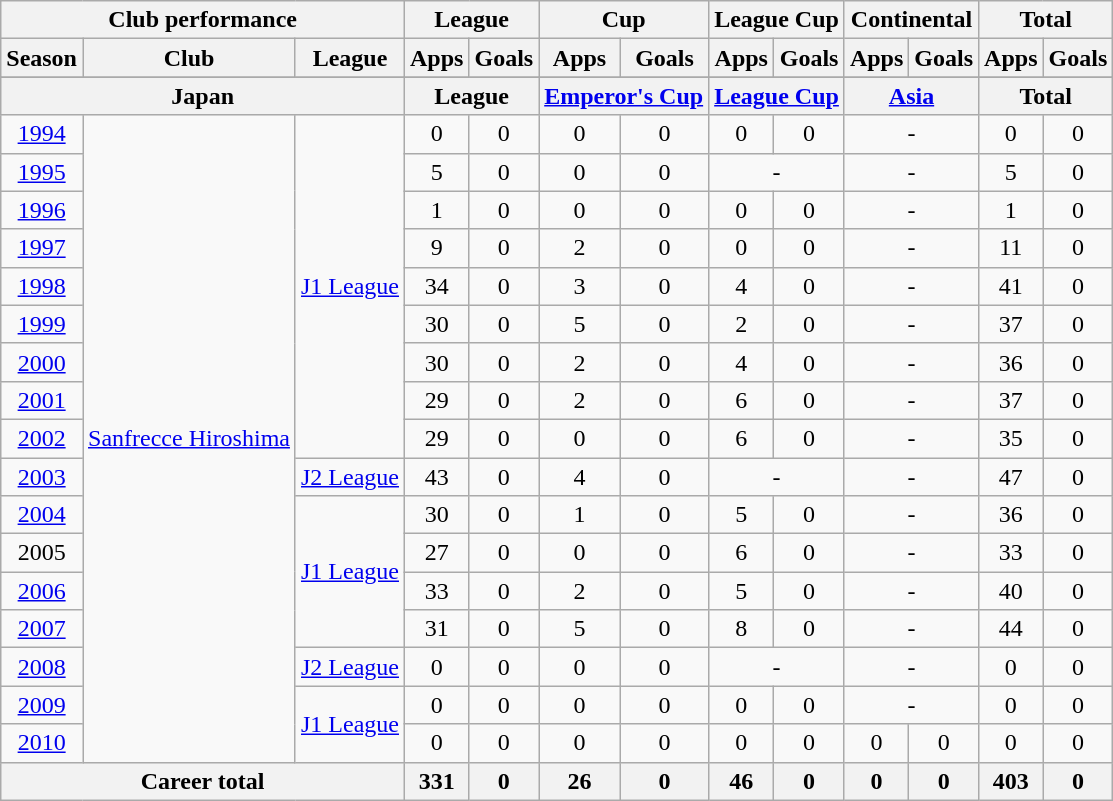<table class="wikitable" style="text-align:center">
<tr>
<th colspan=3>Club performance</th>
<th colspan=2>League</th>
<th colspan=2>Cup</th>
<th colspan=2>League Cup</th>
<th colspan=2>Continental</th>
<th colspan=2>Total</th>
</tr>
<tr>
<th>Season</th>
<th>Club</th>
<th>League</th>
<th>Apps</th>
<th>Goals</th>
<th>Apps</th>
<th>Goals</th>
<th>Apps</th>
<th>Goals</th>
<th>Apps</th>
<th>Goals</th>
<th>Apps</th>
<th>Goals</th>
</tr>
<tr>
</tr>
<tr>
<th colspan=3>Japan</th>
<th colspan=2>League</th>
<th colspan=2><a href='#'>Emperor's Cup</a></th>
<th colspan=2><a href='#'>League Cup</a></th>
<th colspan=2><a href='#'>Asia</a></th>
<th colspan=2>Total</th>
</tr>
<tr>
<td><a href='#'>1994</a></td>
<td rowspan="17"><a href='#'>Sanfrecce Hiroshima</a></td>
<td rowspan="9"><a href='#'>J1 League</a></td>
<td>0</td>
<td>0</td>
<td>0</td>
<td>0</td>
<td>0</td>
<td>0</td>
<td colspan="2">-</td>
<td>0</td>
<td>0</td>
</tr>
<tr>
<td><a href='#'>1995</a></td>
<td>5</td>
<td>0</td>
<td>0</td>
<td>0</td>
<td colspan="2">-</td>
<td colspan="2">-</td>
<td>5</td>
<td>0</td>
</tr>
<tr>
<td><a href='#'>1996</a></td>
<td>1</td>
<td>0</td>
<td>0</td>
<td>0</td>
<td>0</td>
<td>0</td>
<td colspan="2">-</td>
<td>1</td>
<td>0</td>
</tr>
<tr>
<td><a href='#'>1997</a></td>
<td>9</td>
<td>0</td>
<td>2</td>
<td>0</td>
<td>0</td>
<td>0</td>
<td colspan="2">-</td>
<td>11</td>
<td>0</td>
</tr>
<tr>
<td><a href='#'>1998</a></td>
<td>34</td>
<td>0</td>
<td>3</td>
<td>0</td>
<td>4</td>
<td>0</td>
<td colspan="2">-</td>
<td>41</td>
<td>0</td>
</tr>
<tr>
<td><a href='#'>1999</a></td>
<td>30</td>
<td>0</td>
<td>5</td>
<td>0</td>
<td>2</td>
<td>0</td>
<td colspan="2">-</td>
<td>37</td>
<td>0</td>
</tr>
<tr>
<td><a href='#'>2000</a></td>
<td>30</td>
<td>0</td>
<td>2</td>
<td>0</td>
<td>4</td>
<td>0</td>
<td colspan="2">-</td>
<td>36</td>
<td>0</td>
</tr>
<tr>
<td><a href='#'>2001</a></td>
<td>29</td>
<td>0</td>
<td>2</td>
<td>0</td>
<td>6</td>
<td>0</td>
<td colspan="2">-</td>
<td>37</td>
<td>0</td>
</tr>
<tr>
<td><a href='#'>2002</a></td>
<td>29</td>
<td>0</td>
<td>0</td>
<td>0</td>
<td>6</td>
<td>0</td>
<td colspan="2">-</td>
<td>35</td>
<td>0</td>
</tr>
<tr>
<td><a href='#'>2003</a></td>
<td><a href='#'>J2 League</a></td>
<td>43</td>
<td>0</td>
<td>4</td>
<td>0</td>
<td colspan="2">-</td>
<td colspan="2">-</td>
<td>47</td>
<td>0</td>
</tr>
<tr>
<td><a href='#'>2004</a></td>
<td rowspan="4"><a href='#'>J1 League</a></td>
<td>30</td>
<td>0</td>
<td>1</td>
<td>0</td>
<td>5</td>
<td>0</td>
<td colspan="2">-</td>
<td>36</td>
<td>0</td>
</tr>
<tr>
<td>2005</td>
<td>27</td>
<td>0</td>
<td>0</td>
<td>0</td>
<td>6</td>
<td>0</td>
<td colspan="2">-</td>
<td>33</td>
<td>0</td>
</tr>
<tr>
<td><a href='#'>2006</a></td>
<td>33</td>
<td>0</td>
<td>2</td>
<td>0</td>
<td>5</td>
<td>0</td>
<td colspan="2">-</td>
<td>40</td>
<td>0</td>
</tr>
<tr>
<td><a href='#'>2007</a></td>
<td>31</td>
<td>0</td>
<td>5</td>
<td>0</td>
<td>8</td>
<td>0</td>
<td colspan="2">-</td>
<td>44</td>
<td>0</td>
</tr>
<tr>
<td><a href='#'>2008</a></td>
<td><a href='#'>J2 League</a></td>
<td>0</td>
<td>0</td>
<td>0</td>
<td>0</td>
<td colspan="2">-</td>
<td colspan="2">-</td>
<td>0</td>
<td>0</td>
</tr>
<tr>
<td><a href='#'>2009</a></td>
<td rowspan="2"><a href='#'>J1 League</a></td>
<td>0</td>
<td>0</td>
<td>0</td>
<td>0</td>
<td>0</td>
<td>0</td>
<td colspan="2">-</td>
<td>0</td>
<td>0</td>
</tr>
<tr>
<td><a href='#'>2010</a></td>
<td>0</td>
<td>0</td>
<td>0</td>
<td>0</td>
<td>0</td>
<td>0</td>
<td>0</td>
<td>0</td>
<td>0</td>
<td>0</td>
</tr>
<tr>
<th colspan=3>Career total</th>
<th>331</th>
<th>0</th>
<th>26</th>
<th>0</th>
<th>46</th>
<th>0</th>
<th>0</th>
<th>0</th>
<th>403</th>
<th>0</th>
</tr>
</table>
